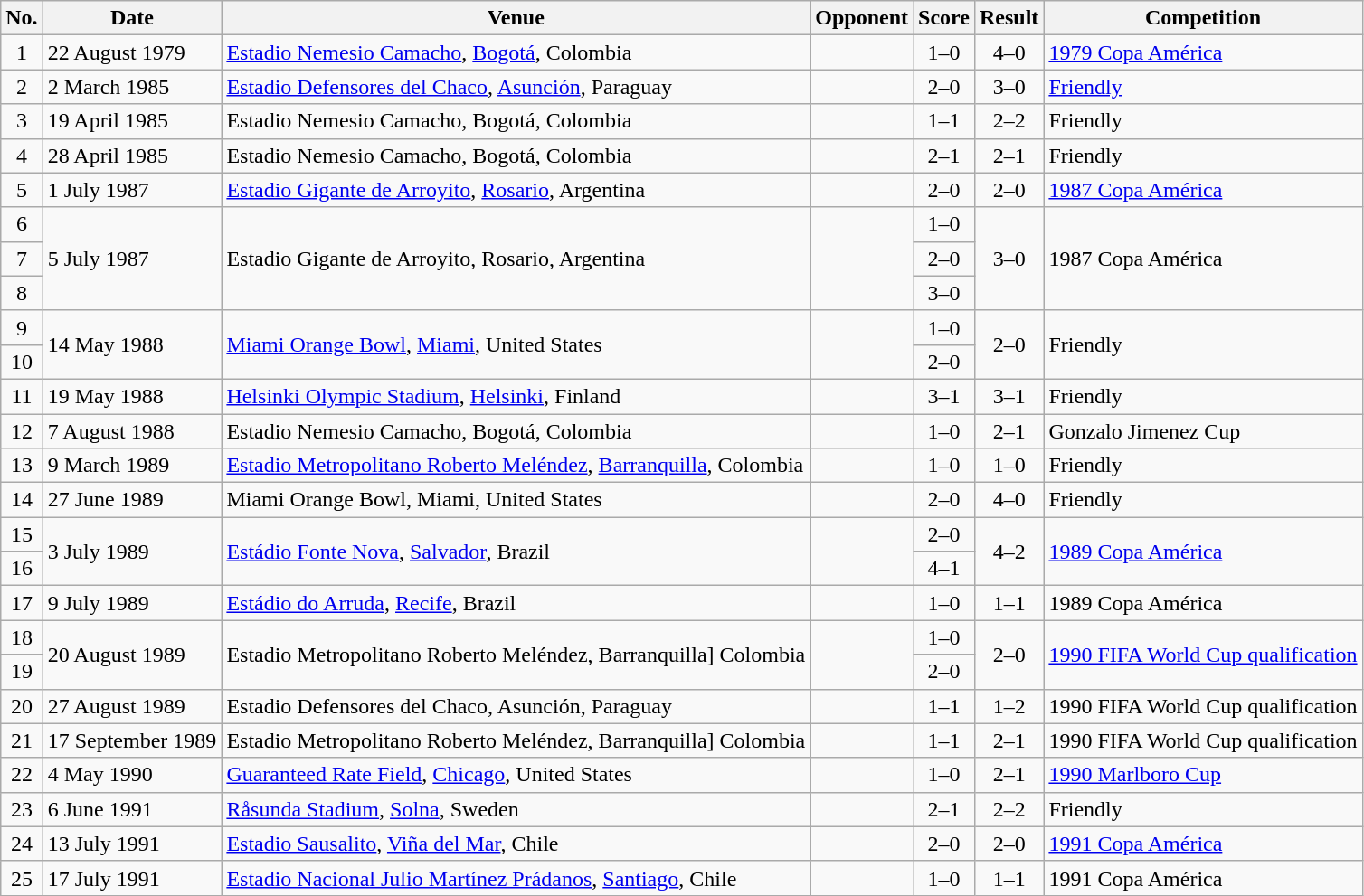<table class="wikitable sortable">
<tr>
<th scope="col">No.</th>
<th scope="col">Date</th>
<th scope="col">Venue</th>
<th scope="col">Opponent</th>
<th scope="col">Score</th>
<th scope="col">Result</th>
<th scope="col">Competition</th>
</tr>
<tr>
<td align="center">1</td>
<td>22 August 1979</td>
<td><a href='#'>Estadio Nemesio Camacho</a>, <a href='#'>Bogotá</a>, Colombia</td>
<td></td>
<td align="center">1–0</td>
<td align="center">4–0</td>
<td><a href='#'>1979 Copa América</a></td>
</tr>
<tr>
<td align="center">2</td>
<td>2 March 1985</td>
<td><a href='#'>Estadio Defensores del Chaco</a>, <a href='#'>Asunción</a>, Paraguay</td>
<td></td>
<td align="center">2–0</td>
<td align="center">3–0</td>
<td><a href='#'>Friendly</a></td>
</tr>
<tr>
<td align="center">3</td>
<td>19 April 1985</td>
<td>Estadio Nemesio Camacho, Bogotá, Colombia</td>
<td></td>
<td align="center">1–1</td>
<td align="center">2–2</td>
<td>Friendly</td>
</tr>
<tr>
<td align="center">4</td>
<td>28 April 1985</td>
<td>Estadio Nemesio Camacho, Bogotá, Colombia</td>
<td></td>
<td align="center">2–1</td>
<td align="center">2–1</td>
<td>Friendly</td>
</tr>
<tr>
<td align="center">5</td>
<td>1 July 1987</td>
<td><a href='#'>Estadio Gigante de Arroyito</a>, <a href='#'>Rosario</a>, Argentina</td>
<td></td>
<td align="center">2–0</td>
<td align="center">2–0</td>
<td><a href='#'>1987 Copa América</a></td>
</tr>
<tr>
<td align="center">6</td>
<td rowspan="3">5 July 1987</td>
<td rowspan="3">Estadio Gigante de Arroyito, Rosario, Argentina</td>
<td rowspan="3"></td>
<td align="center">1–0</td>
<td rowspan="3" style="text-align:center;">3–0</td>
<td rowspan="3">1987 Copa América</td>
</tr>
<tr>
<td align="center">7</td>
<td align="center">2–0</td>
</tr>
<tr>
<td align="center">8</td>
<td align="center">3–0</td>
</tr>
<tr>
<td align="center">9</td>
<td rowspan="2">14 May 1988</td>
<td rowspan="2"><a href='#'>Miami Orange Bowl</a>, <a href='#'>Miami</a>, United States</td>
<td rowspan="2"></td>
<td align="center">1–0</td>
<td rowspan="2" style="text-align:center;">2–0</td>
<td rowspan="2">Friendly</td>
</tr>
<tr>
<td align="center">10</td>
<td align="center">2–0</td>
</tr>
<tr>
<td align="center">11</td>
<td>19 May 1988</td>
<td><a href='#'>Helsinki Olympic Stadium</a>, <a href='#'>Helsinki</a>, Finland</td>
<td></td>
<td align="center">3–1</td>
<td align="center">3–1</td>
<td>Friendly</td>
</tr>
<tr>
<td align="center">12</td>
<td>7 August 1988</td>
<td>Estadio Nemesio Camacho, Bogotá, Colombia</td>
<td></td>
<td align="center">1–0</td>
<td align="center">2–1</td>
<td>Gonzalo Jimenez Cup</td>
</tr>
<tr>
<td align="center">13</td>
<td>9 March 1989</td>
<td><a href='#'>Estadio Metropolitano Roberto Meléndez</a>, <a href='#'>Barranquilla</a>, Colombia</td>
<td></td>
<td align="center">1–0</td>
<td align="center">1–0</td>
<td>Friendly</td>
</tr>
<tr>
<td align="center">14</td>
<td>27 June 1989</td>
<td>Miami Orange Bowl, Miami, United States</td>
<td></td>
<td align="center">2–0</td>
<td align="center">4–0</td>
<td>Friendly</td>
</tr>
<tr>
<td align="center">15</td>
<td rowspan="2">3 July 1989</td>
<td rowspan="2"><a href='#'>Estádio Fonte Nova</a>, <a href='#'>Salvador</a>, Brazil</td>
<td rowspan="2"></td>
<td align="center">2–0</td>
<td rowspan="2" style="text-align:center;">4–2</td>
<td rowspan="2"><a href='#'>1989 Copa América</a></td>
</tr>
<tr>
<td align="center">16</td>
<td align="center">4–1</td>
</tr>
<tr>
<td align="center">17</td>
<td>9 July 1989</td>
<td><a href='#'>Estádio do Arruda</a>, <a href='#'>Recife</a>, Brazil</td>
<td></td>
<td align="center">1–0</td>
<td align="center">1–1</td>
<td>1989 Copa América</td>
</tr>
<tr>
<td align="center">18</td>
<td rowspan="2">20 August 1989</td>
<td rowspan="2">Estadio Metropolitano Roberto Meléndez, Barranquilla] Colombia</td>
<td rowspan="2"></td>
<td align="center">1–0</td>
<td rowspan="2" style="text-align:center;">2–0</td>
<td rowspan="2"><a href='#'>1990 FIFA World Cup qualification</a></td>
</tr>
<tr>
<td align="center">19</td>
<td align="center">2–0</td>
</tr>
<tr>
<td align="center">20</td>
<td>27 August 1989</td>
<td>Estadio Defensores del Chaco, Asunción, Paraguay</td>
<td></td>
<td align="center">1–1</td>
<td align="center">1–2</td>
<td>1990 FIFA World Cup qualification</td>
</tr>
<tr>
<td align="center">21</td>
<td>17 September 1989</td>
<td>Estadio Metropolitano Roberto Meléndez, Barranquilla] Colombia</td>
<td></td>
<td align="center">1–1</td>
<td align="center">2–1</td>
<td>1990 FIFA World Cup qualification</td>
</tr>
<tr>
<td align="center">22</td>
<td>4 May 1990</td>
<td><a href='#'>Guaranteed Rate Field</a>, <a href='#'>Chicago</a>, United States</td>
<td></td>
<td align="center">1–0</td>
<td align="center">2–1</td>
<td><a href='#'>1990 Marlboro Cup</a></td>
</tr>
<tr>
<td align="center">23</td>
<td>6 June 1991</td>
<td><a href='#'>Råsunda Stadium</a>, <a href='#'>Solna</a>, Sweden</td>
<td></td>
<td align="center">2–1</td>
<td align="center">2–2</td>
<td>Friendly</td>
</tr>
<tr>
<td align="center">24</td>
<td>13 July 1991</td>
<td><a href='#'>Estadio Sausalito</a>, <a href='#'>Viña del Mar</a>, Chile</td>
<td></td>
<td align="center">2–0</td>
<td align="center">2–0</td>
<td><a href='#'>1991 Copa América</a></td>
</tr>
<tr>
<td align="center">25</td>
<td>17 July 1991</td>
<td><a href='#'>Estadio Nacional Julio Martínez Prádanos</a>, <a href='#'>Santiago</a>, Chile</td>
<td></td>
<td align="center">1–0</td>
<td align="center">1–1</td>
<td>1991 Copa América</td>
</tr>
</table>
